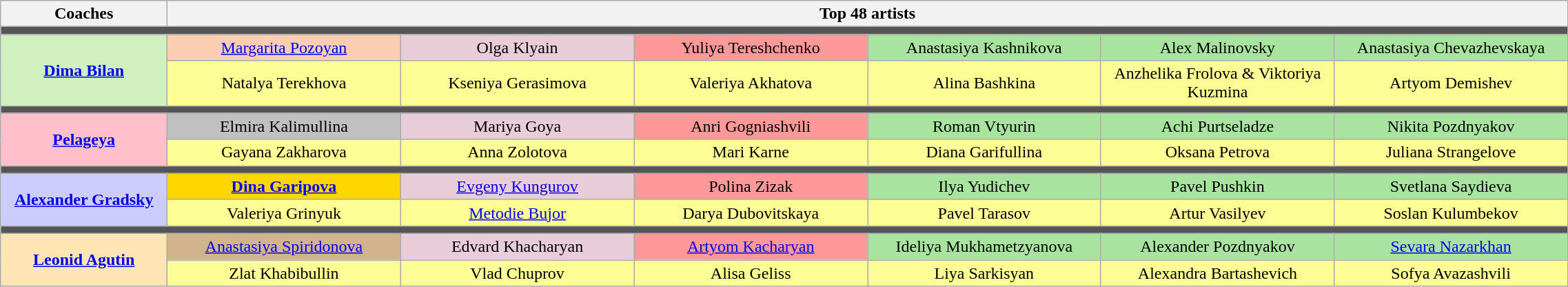<table class="wikitable" style="text-align:center; width:120%;">
<tr>
<th scope="col" width="10%">Coaches</th>
<th scope="col" width="90%" colspan="10">Top 48 artists</th>
</tr>
<tr>
<td colspan="7" style="background:#555555"></td>
</tr>
<tr>
<th rowspan=2 style="background:#d0f0c0"><a href='#'>Dima Bilan</a></th>
<td style="background:#FBCEB1" width="14%"><a href='#'>Margarita Pozoyan</a></td>
<td style="background:#E8CCD7" width="14%">Olga Klyain</td>
<td style="background:#FF9999" width="14%">Yuliya Tereshchenko</td>
<td style="background:#A8E4A0" width="14%">Anastasiya Kashnikova</td>
<td style="background:#A8E4A0" width="14%">Alex Malinovsky</td>
<td style="background:#A8E4A0" width="14%">Anastasiya Chevazhevskaya</td>
</tr>
<tr>
<td style="background:#FDFD96">Natalya Terekhova</td>
<td style="background:#FDFD96">Kseniya Gerasimova</td>
<td style="background:#FDFD96">Valeriya Akhatova</td>
<td style="background:#FDFD96">Alina Bashkina</td>
<td style="background:#FDFD96">Anzhelika Frolova & Viktoriya Kuzmina</td>
<td style="background:#FDFD96">Artyom Demishev</td>
</tr>
<tr>
<td colspan="7" style="background:#555555"></td>
</tr>
<tr>
<th rowspan=2 style="background:pink;"><a href='#'>Pelageya</a></th>
<td style="background:Silver" width="14%">Elmira Kalimullina</td>
<td style="background:#E8CCD7" width="14%">Mariya Goya</td>
<td style="background:#FF9999" width="14%">Anri Gogniashvili</td>
<td style="background:#A8E4A0" width="14%">Roman Vtyurin</td>
<td style="background:#A8E4A0" width="14%">Achi Purtseladze</td>
<td style="background:#A8E4A0" width="14%">Nikita Pozdnyakov</td>
</tr>
<tr>
<td style="background:#FDFD96">Gayana Zakharova</td>
<td style="background:#FDFD96">Anna Zolotova</td>
<td style="background:#FDFD96">Mari Karne</td>
<td style="background:#FDFD96">Diana Garifullina</td>
<td style="background:#FDFD96">Oksana Petrova</td>
<td style="background:#FDFD96">Juliana Strangelove</td>
</tr>
<tr>
<td colspan="7" style="background:#555555"></td>
</tr>
<tr>
<th rowspan=2 style="background:#ccf;"><a href='#'>Alexander Gradsky</a></th>
<td style="background:Gold" width="14%"><strong><a href='#'>Dina Garipova</a></strong></td>
<td style="background:#E8CCD7" width="14%"><a href='#'>Evgeny Kungurov</a></td>
<td style="background:#FF9999" width="14%">Polina Zizak</td>
<td style="background:#A8E4A0" width="14%">Ilya Yudichev</td>
<td style="background:#A8E4A0" width="14%">Pavel Pushkin</td>
<td style="background:#A8E4A0" width="14%">Svetlana Saydieva</td>
</tr>
<tr>
<td style="background:#FDFD96">Valeriya Grinyuk</td>
<td style="background:#FDFD96"><a href='#'>Metodie Bujor</a></td>
<td style="background:#FDFD96">Darya Dubovitskaya</td>
<td style="background:#FDFD96">Pavel Tarasov</td>
<td style="background:#FDFD96">Artur Vasilyev</td>
<td style="background:#FDFD96">Soslan Kulumbekov</td>
</tr>
<tr>
<td colspan="7" style="background:#555555"></td>
</tr>
<tr>
<th rowspan=2 style="background:#ffe5b4;"><a href='#'>Leonid Agutin</a></th>
<td style="background:tan" width="14%"><a href='#'>Anastasiya Spiridonova</a></td>
<td style="background:#E8CCD7" width="14%">Edvard Khacharyan</td>
<td style="background:#FF9999" width="14%"><a href='#'>Artyom Kacharyan</a></td>
<td style="background:#A8E4A0" width="14%">Ideliya Mukhametzyanova</td>
<td style="background:#A8E4A0" width="14%">Alexander Pozdnyakov</td>
<td style="background:#A8E4A0" width="14%"><a href='#'>Sevara Nazarkhan</a></td>
</tr>
<tr>
<td style="background:#FDFD96">Zlat Khabibullin</td>
<td style="background:#FDFD96">Vlad Chuprov</td>
<td style="background:#FDFD96">Alisa Geliss</td>
<td style="background:#FDFD96">Liya Sarkisyan</td>
<td style="background:#FDFD96">Alexandra Bartashevich</td>
<td style="background:#FDFD96">Sofya Avazashvili</td>
</tr>
</table>
